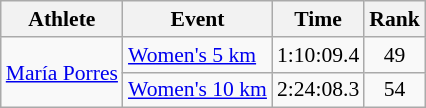<table class="wikitable" style="text-align:center; font-size:90%">
<tr>
<th>Athlete</th>
<th>Event</th>
<th>Time</th>
<th>Rank</th>
</tr>
<tr>
<td align=left rowspan=2><a href='#'>María Porres</a></td>
<td align=left><a href='#'>Women's 5 km</a></td>
<td>1:10:09.4</td>
<td>49</td>
</tr>
<tr>
<td align=left><a href='#'>Women's 10 km</a></td>
<td>2:24:08.3</td>
<td>54</td>
</tr>
</table>
